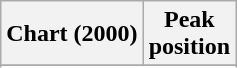<table class="wikitable plainrowheaders" style="text-align:center">
<tr>
<th scope="col">Chart (2000)</th>
<th scope="col">Peak<br>position</th>
</tr>
<tr>
</tr>
<tr>
</tr>
</table>
